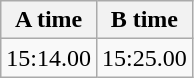<table class="wikitable" border="1" align="upright">
<tr>
<th>A time</th>
<th>B time</th>
</tr>
<tr>
<td>15:14.00</td>
<td>15:25.00</td>
</tr>
</table>
